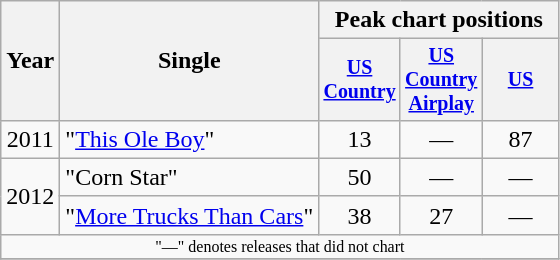<table class="wikitable" style="text-align:center;">
<tr>
<th rowspan="2">Year</th>
<th rowspan="2">Single</th>
<th colspan="3">Peak chart positions</th>
</tr>
<tr style="font-size:smaller;">
<th style="width:45px;"><a href='#'>US Country</a></th>
<th style="width:45px;"><a href='#'>US Country Airplay</a></th>
<th style="width:45px;"><a href='#'>US</a></th>
</tr>
<tr>
<td>2011</td>
<td style="text-align:left;">"<a href='#'>This Ole Boy</a>"</td>
<td>13</td>
<td>—</td>
<td>87</td>
</tr>
<tr>
<td rowspan="2">2012</td>
<td style="text-align:left;">"Corn Star"</td>
<td>50</td>
<td>—</td>
<td>—</td>
</tr>
<tr>
<td style="text-align:left;">"<a href='#'>More Trucks Than Cars</a>"</td>
<td>38</td>
<td>27</td>
<td>—</td>
</tr>
<tr>
<td colspan="5" style="font-size:8pt">"—" denotes releases that did not chart</td>
</tr>
<tr>
</tr>
</table>
